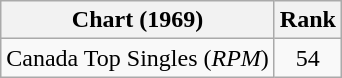<table class="wikitable">
<tr>
<th>Chart (1969)</th>
<th style="text-align:center;">Rank</th>
</tr>
<tr>
<td>Canada Top Singles (<em>RPM</em>)</td>
<td style="text-align:center;">54</td>
</tr>
</table>
